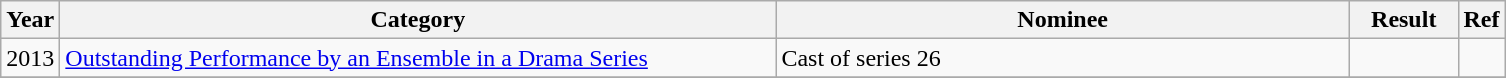<table class="wikitable">
<tr>
<th>Year</th>
<th width="470">Category</th>
<th width="375">Nominee</th>
<th width="65">Result</th>
<th>Ref</th>
</tr>
<tr>
<td>2013</td>
<td><a href='#'>Outstanding Performance by an Ensemble in a Drama Series</a></td>
<td>Cast of series 26</td>
<td></td>
<td align="center"></td>
</tr>
<tr>
</tr>
</table>
